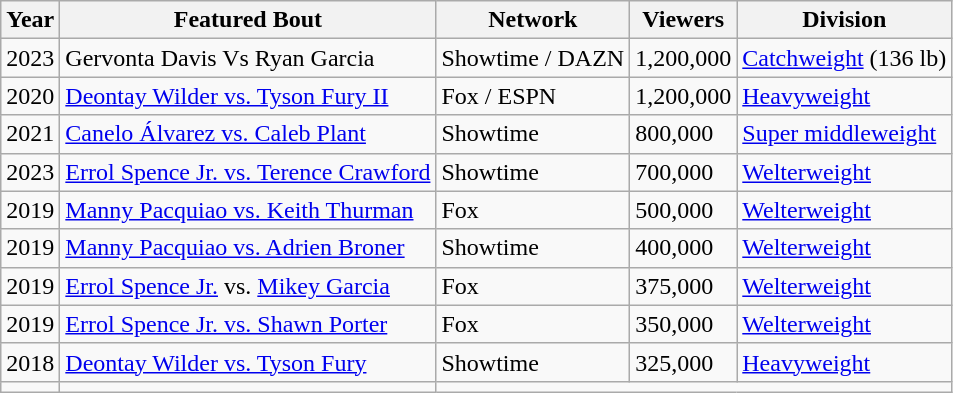<table class="wikitable">
<tr>
<th>Year</th>
<th>Featured Bout</th>
<th>Network</th>
<th>Viewers</th>
<th>Division</th>
</tr>
<tr>
<td>2023</td>
<td>Gervonta Davis Vs Ryan Garcia</td>
<td>Showtime / DAZN</td>
<td>1,200,000</td>
<td><a href='#'>Catchweight</a> (136 lb)</td>
</tr>
<tr>
<td>2020</td>
<td><a href='#'>Deontay Wilder vs. Tyson Fury II</a></td>
<td>Fox / ESPN</td>
<td>1,200,000</td>
<td><a href='#'>Heavyweight</a></td>
</tr>
<tr>
<td>2021</td>
<td><a href='#'>Canelo Álvarez vs. Caleb Plant</a></td>
<td>Showtime</td>
<td>800,000</td>
<td><a href='#'>Super middleweight</a></td>
</tr>
<tr>
<td>2023</td>
<td><a href='#'>Errol Spence Jr. vs. Terence Crawford</a></td>
<td>Showtime</td>
<td>700,000</td>
<td><a href='#'>Welterweight</a></td>
</tr>
<tr>
<td>2019</td>
<td><a href='#'>Manny Pacquiao vs. Keith Thurman</a></td>
<td>Fox</td>
<td>500,000</td>
<td><a href='#'>Welterweight</a></td>
</tr>
<tr>
<td>2019</td>
<td><a href='#'>Manny Pacquiao vs. Adrien Broner</a></td>
<td>Showtime</td>
<td>400,000</td>
<td><a href='#'>Welterweight</a></td>
</tr>
<tr>
<td>2019</td>
<td><a href='#'>Errol Spence Jr.</a> vs. <a href='#'>Mikey Garcia</a></td>
<td>Fox</td>
<td>375,000</td>
<td><a href='#'>Welterweight</a></td>
</tr>
<tr>
<td>2019</td>
<td><a href='#'>Errol Spence Jr. vs. Shawn Porter</a></td>
<td>Fox</td>
<td>350,000</td>
<td><a href='#'>Welterweight</a></td>
</tr>
<tr>
<td>2018</td>
<td><a href='#'>Deontay Wilder vs. Tyson Fury</a></td>
<td>Showtime</td>
<td>325,000</td>
<td><a href='#'>Heavyweight</a></td>
</tr>
<tr>
<td></td>
<td></td>
</tr>
</table>
